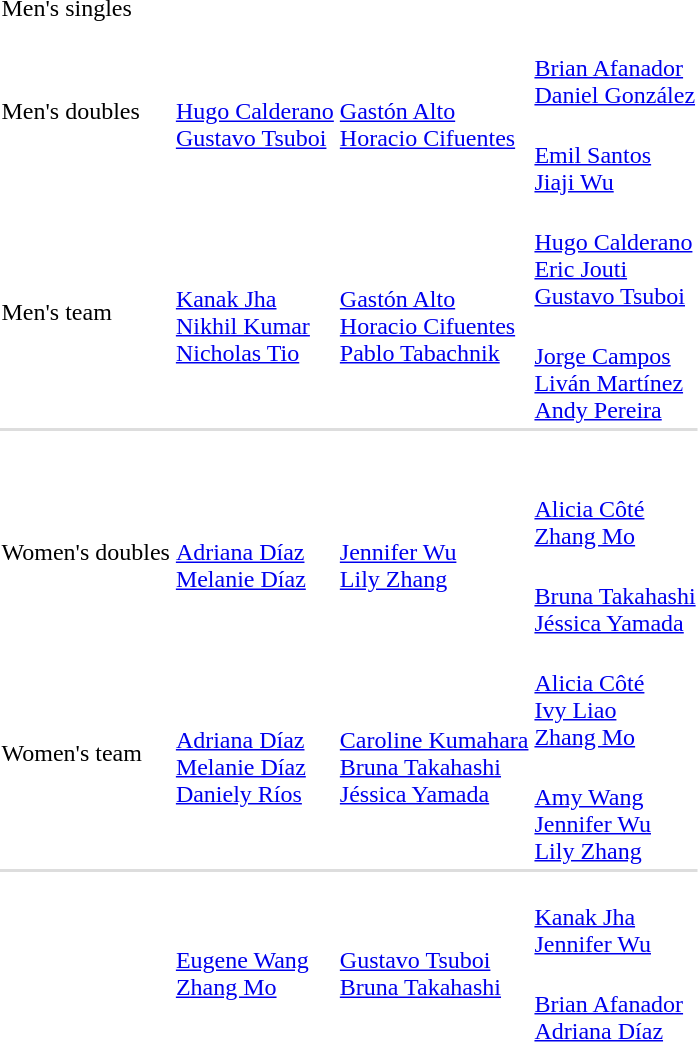<table>
<tr>
<td rowspan=2>Men's singles<br></td>
<td rowspan=2></td>
<td rowspan=2></td>
<td></td>
</tr>
<tr>
<td></td>
</tr>
<tr>
<td rowspan=2>Men's doubles<br></td>
<td rowspan=2><br><a href='#'>Hugo Calderano</a><br><a href='#'>Gustavo Tsuboi</a></td>
<td rowspan=2><br><a href='#'>Gastón Alto</a><br><a href='#'>Horacio Cifuentes</a></td>
<td><br><a href='#'>Brian Afanador</a><br><a href='#'>Daniel González</a></td>
</tr>
<tr>
<td><br><a href='#'>Emil Santos</a><br><a href='#'>Jiaji Wu</a></td>
</tr>
<tr>
<td rowspan=2>Men's team<br></td>
<td rowspan=2><br><a href='#'>Kanak Jha</a><br><a href='#'>Nikhil Kumar</a><br><a href='#'>Nicholas Tio</a></td>
<td rowspan=2><br><a href='#'>Gastón Alto</a><br><a href='#'>Horacio Cifuentes</a><br><a href='#'>Pablo Tabachnik</a></td>
<td><br><a href='#'>Hugo Calderano</a><br><a href='#'>Eric Jouti</a><br><a href='#'>Gustavo Tsuboi</a></td>
</tr>
<tr>
<td><br><a href='#'>Jorge Campos</a><br><a href='#'>Liván Martínez</a><br><a href='#'>Andy Pereira</a></td>
</tr>
<tr bgcolor=#DDDDDD>
<td colspan=7></td>
</tr>
<tr>
<td rowspan=2><br></td>
<td rowspan=2></td>
<td rowspan=2></td>
<td></td>
</tr>
<tr>
<td></td>
</tr>
<tr>
<td rowspan=2>Women's doubles<br></td>
<td rowspan=2><br><a href='#'>Adriana Díaz</a> <br> <a href='#'>Melanie Díaz</a></td>
<td rowspan=2><br><a href='#'>Jennifer Wu</a> <br> <a href='#'>Lily Zhang</a></td>
<td><br><a href='#'>Alicia Côté</a><br><a href='#'>Zhang Mo</a></td>
</tr>
<tr>
<td><br><a href='#'>Bruna Takahashi</a><br><a href='#'>Jéssica Yamada</a></td>
</tr>
<tr>
<td rowspan=2>Women's team<br></td>
<td rowspan=2><br><a href='#'>Adriana Díaz</a><br><a href='#'>Melanie Díaz</a><br><a href='#'>Daniely Ríos</a></td>
<td rowspan=2><br><a href='#'>Caroline Kumahara</a><br><a href='#'>Bruna Takahashi</a><br><a href='#'>Jéssica Yamada</a></td>
<td><br><a href='#'>Alicia Côté</a><br><a href='#'>Ivy Liao</a><br><a href='#'>Zhang Mo</a></td>
</tr>
<tr>
<td><br><a href='#'>Amy Wang</a><br><a href='#'>Jennifer Wu</a><br><a href='#'>Lily Zhang</a></td>
</tr>
<tr bgcolor=#DDDDDD>
<td colspan=7></td>
</tr>
<tr>
<td rowspan=2><br></td>
<td rowspan=2><br><a href='#'>Eugene Wang</a> <br> <a href='#'>Zhang Mo</a></td>
<td rowspan=2><br><a href='#'>Gustavo Tsuboi</a> <br> <a href='#'>Bruna Takahashi</a></td>
<td><br><a href='#'>Kanak Jha</a><br><a href='#'>Jennifer Wu</a></td>
</tr>
<tr>
<td><br><a href='#'>Brian Afanador</a><br><a href='#'>Adriana Díaz</a></td>
</tr>
</table>
